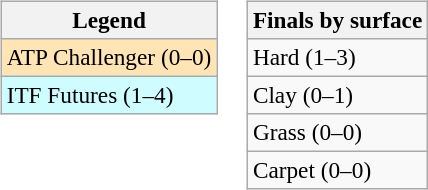<table>
<tr valign=top>
<td><br><table class=wikitable style=font-size:97%>
<tr>
<th>Legend</th>
</tr>
<tr bgcolor=moccasin>
<td>ATP Challenger (0–0)</td>
</tr>
<tr bgcolor=cffcff>
<td>ITF Futures (1–4)</td>
</tr>
</table>
</td>
<td><br><table class=wikitable style=font-size:97%>
<tr>
<th>Finals by surface</th>
</tr>
<tr>
<td>Hard (1–3)</td>
</tr>
<tr>
<td>Clay (0–1)</td>
</tr>
<tr>
<td>Grass (0–0)</td>
</tr>
<tr>
<td>Carpet (0–0)</td>
</tr>
</table>
</td>
</tr>
</table>
